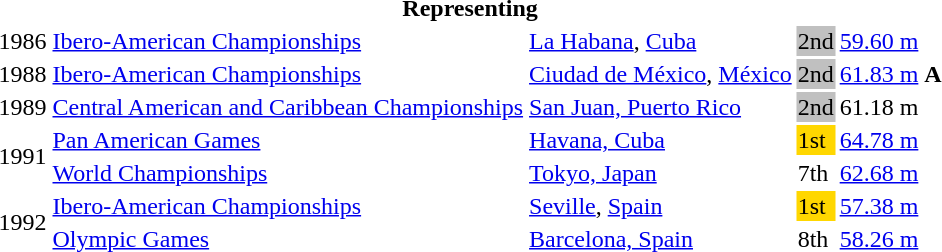<table>
<tr>
<th colspan="5">Representing </th>
</tr>
<tr>
<td>1986</td>
<td><a href='#'>Ibero-American Championships</a></td>
<td><a href='#'>La Habana</a>, <a href='#'>Cuba</a></td>
<td bgcolor=silver>2nd</td>
<td><a href='#'>59.60 m</a></td>
</tr>
<tr>
<td>1988</td>
<td><a href='#'>Ibero-American Championships</a></td>
<td><a href='#'>Ciudad de México</a>, <a href='#'>México</a></td>
<td bgcolor=silver>2nd</td>
<td><a href='#'>61.83 m</a> <strong>A</strong></td>
</tr>
<tr>
<td>1989</td>
<td><a href='#'>Central American and Caribbean Championships</a></td>
<td><a href='#'>San Juan, Puerto Rico</a></td>
<td bgcolor="silver">2nd</td>
<td>61.18 m</td>
</tr>
<tr>
<td rowspan=2>1991</td>
<td><a href='#'>Pan American Games</a></td>
<td><a href='#'>Havana, Cuba</a></td>
<td bgcolor="gold">1st</td>
<td><a href='#'>64.78 m</a></td>
</tr>
<tr>
<td><a href='#'>World Championships</a></td>
<td><a href='#'>Tokyo, Japan</a></td>
<td>7th</td>
<td><a href='#'>62.68 m</a></td>
</tr>
<tr>
<td rowspan=2>1992</td>
<td><a href='#'>Ibero-American Championships</a></td>
<td><a href='#'>Seville</a>, <a href='#'>Spain</a></td>
<td bgcolor=gold>1st</td>
<td><a href='#'>57.38 m</a></td>
</tr>
<tr>
<td><a href='#'>Olympic Games</a></td>
<td><a href='#'>Barcelona, Spain</a></td>
<td>8th</td>
<td><a href='#'>58.26 m</a></td>
</tr>
</table>
